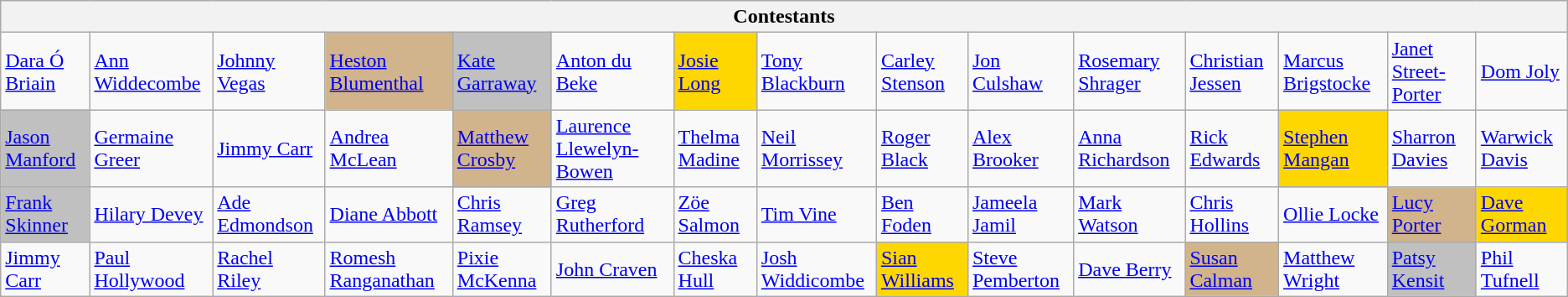<table class="wikitable collapsible">
<tr>
<th colspan="15">Contestants</th>
</tr>
<tr>
<td><a href='#'>Dara Ó Briain</a></td>
<td><a href='#'>Ann Widdecombe</a></td>
<td><a href='#'>Johnny Vegas</a></td>
<td style="background:tan;"><a href='#'>Heston Blumenthal</a></td>
<td style="background:silver;"><a href='#'>Kate Garraway</a></td>
<td><a href='#'>Anton du Beke</a></td>
<td style="background:gold;"><a href='#'>Josie Long</a></td>
<td><a href='#'>Tony Blackburn</a></td>
<td><a href='#'>Carley Stenson</a></td>
<td><a href='#'>Jon Culshaw</a></td>
<td><a href='#'>Rosemary Shrager</a></td>
<td><a href='#'>Christian Jessen</a></td>
<td><a href='#'>Marcus Brigstocke</a></td>
<td><a href='#'>Janet Street-Porter</a></td>
<td><a href='#'>Dom Joly</a></td>
</tr>
<tr>
<td style="background:silver;"><a href='#'>Jason Manford</a></td>
<td><a href='#'>Germaine Greer</a></td>
<td><a href='#'>Jimmy Carr</a></td>
<td><a href='#'>Andrea McLean</a></td>
<td style="background:tan;"><a href='#'>Matthew Crosby</a></td>
<td><a href='#'>Laurence Llewelyn-Bowen</a></td>
<td><a href='#'>Thelma Madine</a></td>
<td><a href='#'>Neil Morrissey</a></td>
<td><a href='#'>Roger Black</a></td>
<td><a href='#'>Alex Brooker</a></td>
<td><a href='#'>Anna Richardson</a></td>
<td><a href='#'>Rick Edwards</a></td>
<td style="background:gold;"><a href='#'>Stephen Mangan</a></td>
<td><a href='#'>Sharron Davies</a></td>
<td><a href='#'>Warwick Davis</a></td>
</tr>
<tr>
<td style="background:silver;"><a href='#'>Frank Skinner</a></td>
<td><a href='#'>Hilary Devey</a></td>
<td><a href='#'>Ade Edmondson</a></td>
<td><a href='#'>Diane Abbott</a></td>
<td><a href='#'>Chris Ramsey</a></td>
<td><a href='#'>Greg Rutherford</a></td>
<td><a href='#'>Zöe Salmon</a></td>
<td><a href='#'>Tim Vine</a></td>
<td><a href='#'>Ben Foden</a></td>
<td><a href='#'>Jameela Jamil</a></td>
<td><a href='#'>Mark Watson</a></td>
<td><a href='#'>Chris Hollins</a></td>
<td><a href='#'>Ollie Locke</a></td>
<td style="background:tan;"><a href='#'>Lucy Porter</a></td>
<td style="background:gold;"><a href='#'>Dave Gorman</a></td>
</tr>
<tr>
<td><a href='#'>Jimmy Carr</a></td>
<td><a href='#'>Paul Hollywood</a></td>
<td><a href='#'>Rachel Riley</a></td>
<td><a href='#'>Romesh Ranganathan</a></td>
<td><a href='#'>Pixie McKenna</a></td>
<td><a href='#'>John Craven</a></td>
<td><a href='#'>Cheska Hull</a></td>
<td><a href='#'>Josh Widdicombe</a></td>
<td style="background:gold;"><a href='#'>Sian Williams</a></td>
<td><a href='#'>Steve Pemberton</a></td>
<td><a href='#'>Dave Berry</a></td>
<td style="background:tan;"><a href='#'>Susan Calman</a></td>
<td><a href='#'>Matthew Wright</a></td>
<td style="background:silver;"><a href='#'>Patsy Kensit</a></td>
<td><a href='#'>Phil Tufnell</a></td>
</tr>
</table>
